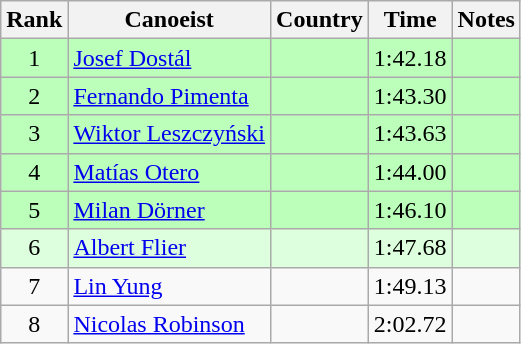<table class="wikitable" style="text-align:center">
<tr>
<th>Rank</th>
<th>Canoeist</th>
<th>Country</th>
<th>Time</th>
<th>Notes</th>
</tr>
<tr bgcolor=bbffbb>
<td>1</td>
<td align="left"><a href='#'>Josef Dostál</a></td>
<td align="left"></td>
<td>1:42.18</td>
<td></td>
</tr>
<tr bgcolor=bbffbb>
<td>2</td>
<td align="left"><a href='#'>Fernando Pimenta</a></td>
<td align="left"></td>
<td>1:43.30</td>
<td></td>
</tr>
<tr bgcolor=bbffbb>
<td>3</td>
<td align="left"><a href='#'>Wiktor Leszczyński</a></td>
<td align="left"></td>
<td>1:43.63</td>
<td></td>
</tr>
<tr bgcolor=bbffbb>
<td>4</td>
<td align="left"><a href='#'>Matías Otero</a></td>
<td align="left"></td>
<td>1:44.00</td>
<td></td>
</tr>
<tr bgcolor=bbffbb>
<td>5</td>
<td align="left"><a href='#'>Milan Dörner</a></td>
<td align="left"></td>
<td>1:46.10</td>
<td></td>
</tr>
<tr bgcolor=ddffdd>
<td>6</td>
<td align="left"><a href='#'>Albert Flier</a></td>
<td align="left"></td>
<td>1:47.68</td>
<td></td>
</tr>
<tr>
<td>7</td>
<td align="left"><a href='#'>Lin Yung</a></td>
<td align="left"></td>
<td>1:49.13</td>
<td></td>
</tr>
<tr>
<td>8</td>
<td align="left"><a href='#'>Nicolas Robinson</a></td>
<td align="left"></td>
<td>2:02.72</td>
<td></td>
</tr>
</table>
